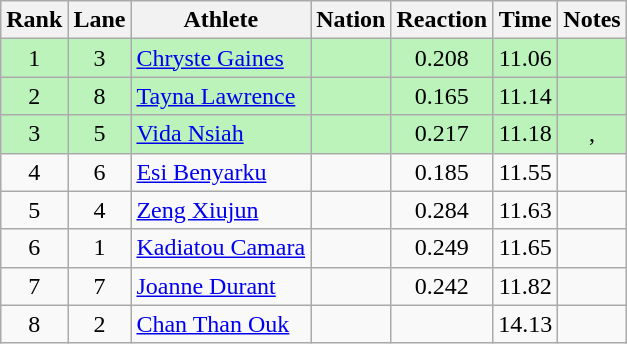<table class="wikitable sortable" style="text-align:center">
<tr>
<th>Rank</th>
<th>Lane</th>
<th>Athlete</th>
<th>Nation</th>
<th>Reaction</th>
<th>Time</th>
<th>Notes</th>
</tr>
<tr bgcolor = "bbf3bb">
<td align="center">1</td>
<td align="center">3</td>
<td align="left"><a href='#'>Chryste Gaines</a></td>
<td align="left"></td>
<td align="center">0.208</td>
<td align="center">11.06</td>
<td align="center"></td>
</tr>
<tr bgcolor = "bbf3bb">
<td align="center">2</td>
<td align="center">8</td>
<td align="left"><a href='#'>Tayna Lawrence</a></td>
<td align="left"></td>
<td align="center">0.165</td>
<td align="center">11.14</td>
<td align="center"></td>
</tr>
<tr bgcolor = "bbf3bb">
<td align="center">3</td>
<td align="center">5</td>
<td align="left"><a href='#'>Vida Nsiah</a></td>
<td align="left"></td>
<td align="center">0.217</td>
<td align="center">11.18</td>
<td align="center">, </td>
</tr>
<tr>
<td align="center">4</td>
<td align="center">6</td>
<td align="left"><a href='#'>Esi Benyarku</a></td>
<td align="left"></td>
<td align="center">0.185</td>
<td align="center">11.55</td>
<td align="center"></td>
</tr>
<tr>
<td align="center">5</td>
<td align="center">4</td>
<td align="left"><a href='#'>Zeng Xiujun</a></td>
<td align="left"></td>
<td align="center">0.284</td>
<td align="center">11.63</td>
<td align="center"></td>
</tr>
<tr>
<td align="center">6</td>
<td align="center">1</td>
<td align="left"><a href='#'>Kadiatou Camara</a></td>
<td align="left"></td>
<td align="center">0.249</td>
<td align="center">11.65</td>
<td align="center"></td>
</tr>
<tr>
<td align="center">7</td>
<td align="center">7</td>
<td align="left"><a href='#'>Joanne Durant</a></td>
<td align="left"></td>
<td align="center">0.242</td>
<td align="center">11.82</td>
<td align="center"></td>
</tr>
<tr>
<td align="center">8</td>
<td align="center">2</td>
<td align="left"><a href='#'>Chan Than Ouk</a></td>
<td align="left"></td>
<td align="center"></td>
<td align="center">14.13</td>
<td align="center"></td>
</tr>
</table>
